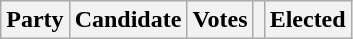<table class="wikitable">
<tr>
<th colspan="2">Party</th>
<th>Candidate</th>
<th>Votes</th>
<th></th>
<th>Elected<br>










</th>
</tr>
</table>
